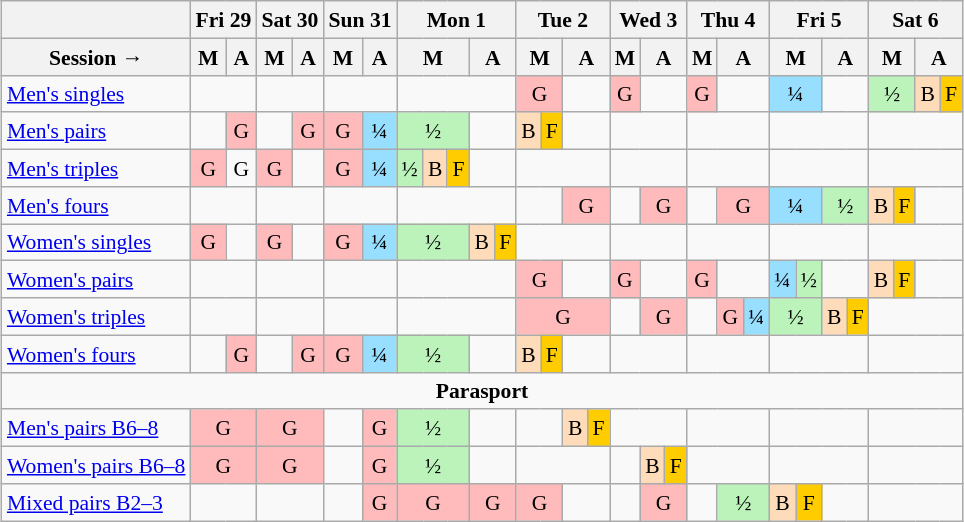<table class="wikitable" style="margin:0.5em auto; font-size:90%; line-height:1.25em; text-align:center;">
<tr>
<th></th>
<th colspan=2>Fri 29</th>
<th colspan=2>Sat 30</th>
<th colspan=2>Sun 31</th>
<th colspan=5>Mon 1</th>
<th colspan=4>Tue 2</th>
<th colspan=3>Wed 3</th>
<th colspan=3>Thu 4</th>
<th colspan=4>Fri 5</th>
<th colspan=4>Sat 6</th>
</tr>
<tr>
<th>Session →</th>
<th>M</th>
<th>A</th>
<th>M</th>
<th>A</th>
<th>M</th>
<th>A</th>
<th colspan=3>M</th>
<th colspan=2>A</th>
<th colspan=2>M</th>
<th colspan=2>A</th>
<th>M</th>
<th colspan=2>A</th>
<th>M</th>
<th colspan=2>A</th>
<th colspan=2>M</th>
<th colspan=2>A</th>
<th colspan=2>M</th>
<th colspan=2>A</th>
</tr>
<tr>
<td style="text-align:left;"><a href='#'>Men's singles</a></td>
<td colspan=2></td>
<td colspan=2></td>
<td colspan=2></td>
<td colspan=5></td>
<td colspan="2" style="background-color:#FFBBBB;">G</td>
<td colspan=2></td>
<td style="background-color:#FFBBBB;">G</td>
<td colspan=2></td>
<td style="background-color:#FFBBBB;">G</td>
<td colspan=2></td>
<td colspan="2" style="background-color:#97DEFF;">¼</td>
<td colspan=2></td>
<td colspan="2" style="background-color:#BBF3BB;">½</td>
<td style="background-color:#FEDCBA;">B</td>
<td style="background-color:#FFCC00;">F</td>
</tr>
<tr>
<td style="text-align:left;"><a href='#'>Men's pairs</a></td>
<td></td>
<td style="background-color:#FFBBBB;">G</td>
<td></td>
<td style="background-color:#FFBBBB;">G</td>
<td style="background-color:#FFBBBB;">G</td>
<td style="background-color:#97DEFF;">¼</td>
<td colspan="3" style="background-color:#BBF3BB;">½</td>
<td colspan=2></td>
<td style="background-color:#FEDCBA;">B</td>
<td style="background-color:#FFCC00;">F</td>
<td colspan=2></td>
<td colspan=3></td>
<td colspan=3></td>
<td colspan=4></td>
<td colspan=4></td>
</tr>
<tr>
<td style="text-align:left;"><a href='#'>Men's triples</a></td>
<td style="background-color:#FFBBBB;">G</td>
<td>G</td>
<td style="background-color:#FFBBBB;">G</td>
<td></td>
<td style="background-color:#FFBBBB;">G</td>
<td style="background-color:#97DEFF;">¼</td>
<td style="background-color:#BBF3BB;">½</td>
<td style="background-color:#FEDCBA;">B</td>
<td style="background-color:#FFCC00;">F</td>
<td colspan=2></td>
<td colspan=4></td>
<td colspan=3></td>
<td colspan=3></td>
<td colspan=4></td>
<td colspan=4></td>
</tr>
<tr>
<td style="text-align:left;"><a href='#'>Men's fours</a></td>
<td colspan=2></td>
<td colspan=2></td>
<td colspan=2></td>
<td colspan=5></td>
<td colspan=2></td>
<td colspan="2" style="background-color:#FFBBBB;">G</td>
<td></td>
<td colspan="2" style="background-color:#FFBBBB;">G</td>
<td></td>
<td colspan="2" style="background-color:#FFBBBB;">G</td>
<td colspan="2" style="background-color:#97DEFF;">¼</td>
<td colspan="2" style="background-color:#BBF3BB;">½</td>
<td style="background-color:#FEDCBA;">B</td>
<td style="background-color:#FFCC00;">F</td>
<td colspan=2></td>
</tr>
<tr>
<td style="text-align:left;"><a href='#'>Women's singles</a></td>
<td style="background-color:#FFBBBB;">G</td>
<td></td>
<td style="background-color:#FFBBBB;">G</td>
<td></td>
<td style="background-color:#FFBBBB;">G</td>
<td style="background-color:#97DEFF;">¼</td>
<td colspan="3" style="background-color:#BBF3BB;">½</td>
<td style="background-color:#FEDCBA;">B</td>
<td style="background-color:#FFCC00;">F</td>
<td colspan=4></td>
<td colspan=3></td>
<td colspan=3></td>
<td colspan=4></td>
<td colspan=4></td>
</tr>
<tr>
<td style="text-align:left;"><a href='#'>Women's pairs</a></td>
<td colspan=2></td>
<td colspan=2></td>
<td colspan=2></td>
<td colspan=5></td>
<td colspan="2" style="background-color:#FFBBBB;">G</td>
<td colspan=2></td>
<td style="background-color:#FFBBBB;">G</td>
<td colspan=2></td>
<td style="background-color:#FFBBBB;">G</td>
<td colspan=2></td>
<td style="background-color:#97DEFF;">¼</td>
<td style="background-color:#BBF3BB;">½</td>
<td colspan=2></td>
<td style="background-color:#FEDCBA;">B</td>
<td style="background-color:#FFCC00;">F</td>
<td colspan=2></td>
</tr>
<tr>
<td style="text-align:left;"><a href='#'>Women's triples</a></td>
<td colspan=2></td>
<td colspan=2></td>
<td colspan=2></td>
<td colspan=5></td>
<td colspan="4" style="background-color:#FFBBBB;">G</td>
<td></td>
<td colspan="2" style="background-color:#FFBBBB;">G</td>
<td></td>
<td style="background-color:#FFBBBB;">G</td>
<td style="background-color:#97DEFF;">¼</td>
<td colspan="2" style="background-color:#BBF3BB;">½</td>
<td style="background-color:#FEDCBA;">B</td>
<td style="background-color:#FFCC00;">F</td>
<td colspan=4></td>
</tr>
<tr>
<td style="text-align:left;"><a href='#'>Women's fours</a></td>
<td></td>
<td style="background-color:#FFBBBB;">G</td>
<td></td>
<td style="background-color:#FFBBBB;">G</td>
<td style="background-color:#FFBBBB;">G</td>
<td style="background-color:#97DEFF;">¼</td>
<td colspan="3" style="background-color:#BBF3BB;">½</td>
<td colspan=2></td>
<td style="background-color:#FEDCBA;">B</td>
<td style="background-color:#FFCC00;">F</td>
<td colspan=2></td>
<td colspan=3></td>
<td colspan=3></td>
<td colspan=4></td>
<td colspan=4></td>
</tr>
<tr>
<td colspan=30><strong>Parasport</strong></td>
</tr>
<tr>
<td style="text-align:left;"><a href='#'>Men's pairs B6–8</a></td>
<td colspan="2" style="background-color:#FFBBBB;">G</td>
<td colspan="2" style="background-color:#FFBBBB;">G</td>
<td></td>
<td style="background-color:#FFBBBB;">G</td>
<td colspan="3" style="background-color:#BBF3BB;">½</td>
<td colspan=2></td>
<td colspan=2></td>
<td style="background-color:#FEDCBA;">B</td>
<td style="background-color:#FFCC00;">F</td>
<td colspan=3></td>
<td colspan=3></td>
<td colspan=4></td>
<td colspan=4></td>
</tr>
<tr>
<td style="text-align:left;"><a href='#'>Women's pairs B6–8</a></td>
<td colspan="2" style="background-color:#FFBBBB;">G</td>
<td colspan="2" style="background-color:#FFBBBB;">G</td>
<td></td>
<td style="background-color:#FFBBBB;">G</td>
<td colspan="3" style="background-color:#BBF3BB;">½</td>
<td colspan=2></td>
<td colspan=4></td>
<td></td>
<td style="background-color:#FEDCBA;">B</td>
<td style="background-color:#FFCC00;">F</td>
<td colspan=3></td>
<td colspan=4></td>
<td colspan=4></td>
</tr>
<tr>
<td style="text-align:left;"><a href='#'>Mixed pairs B2–3</a></td>
<td colspan=2></td>
<td colspan=2></td>
<td></td>
<td style="background-color:#FFBBBB;">G</td>
<td colspan="3" style="background-color:#FFBBBB;">G</td>
<td colspan="2" style="background-color:#FFBBBB;">G</td>
<td colspan="2" style="background-color:#FFBBBB;">G</td>
<td colspan=2></td>
<td></td>
<td colspan="2" style="background-color:#FFBBBB;">G</td>
<td></td>
<td colspan="2" style="background-color:#BBF3BB;">½</td>
<td style="background-color:#FEDCBA;">B</td>
<td style="background-color:#FFCC00;">F</td>
<td colspan=2></td>
<td colspan=4></td>
</tr>
</table>
